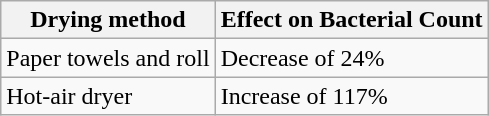<table class="wikitable">
<tr>
<th>Drying method</th>
<th>Effect on Bacterial Count</th>
</tr>
<tr>
<td>Paper towels and roll</td>
<td>Decrease of 24%</td>
</tr>
<tr>
<td>Hot-air dryer</td>
<td>Increase of 117%</td>
</tr>
</table>
